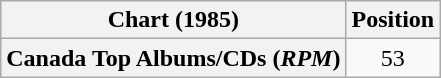<table class="wikitable plainrowheaders" style="text-align:center">
<tr>
<th scope="col">Chart (1985)</th>
<th scope="col">Position</th>
</tr>
<tr>
<th scope="row">Canada Top Albums/CDs (<em>RPM</em>)</th>
<td>53</td>
</tr>
</table>
